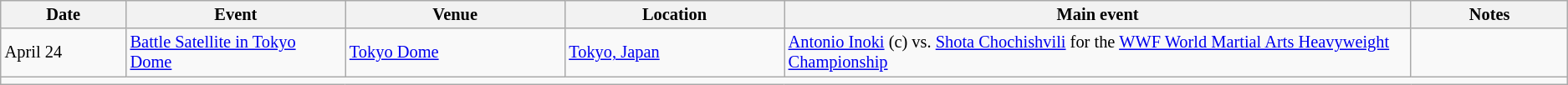<table class="sortable wikitable succession-box" style="font-size:85%;">
<tr>
<th width=8%>Date</th>
<th width=14%>Event</th>
<th width=14%>Venue</th>
<th width=14%>Location</th>
<th width=40%>Main event</th>
<th width=14%>Notes</th>
</tr>
<tr>
<td>April 24</td>
<td><a href='#'>Battle Satellite in Tokyo Dome</a></td>
<td><a href='#'>Tokyo Dome</a></td>
<td><a href='#'>Tokyo, Japan</a></td>
<td><a href='#'>Antonio Inoki</a> (c) vs. <a href='#'>Shota Chochishvili</a> for the <a href='#'>WWF World Martial Arts Heavyweight Championship</a></td>
<td></td>
</tr>
<tr>
<td colspan=6></td>
</tr>
</table>
